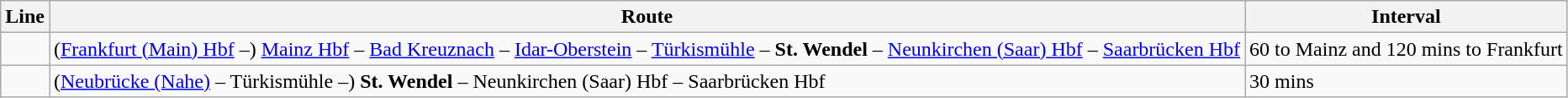<table class="wikitable">
<tr>
<th>Line</th>
<th>Route</th>
<th>Interval</th>
</tr>
<tr>
<td align="center"></td>
<td>(<a href='#'>Frankfurt (Main) Hbf</a> –) <a href='#'>Mainz Hbf</a> – <a href='#'>Bad Kreuznach</a> – <a href='#'>Idar-Oberstein</a> – <a href='#'>Türkismühle</a> – <strong>St. Wendel</strong> – <a href='#'>Neunkirchen (Saar) Hbf</a> – <a href='#'>Saarbrücken Hbf</a></td>
<td>60 to Mainz and 120 mins to Frankfurt</td>
</tr>
<tr>
<td align="center"></td>
<td>(<a href='#'>Neubrücke (Nahe)</a> – Türkismühle –) <strong>St. Wendel</strong> – Neunkirchen (Saar) Hbf – Saarbrücken Hbf</td>
<td>30 mins</td>
</tr>
</table>
